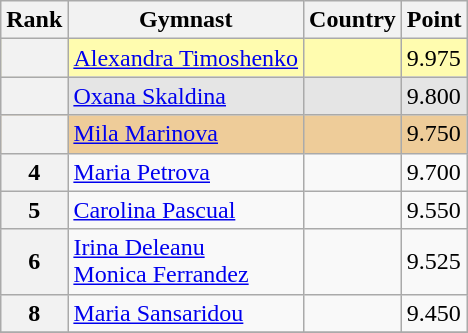<table class="wikitable sortable">
<tr>
<th>Rank</th>
<th>Gymnast</th>
<th>Country</th>
<th>Point</th>
</tr>
<tr bgcolor=fffcaf>
<th></th>
<td><a href='#'>Alexandra Timoshenko</a></td>
<td></td>
<td>9.975</td>
</tr>
<tr bgcolor=e5e5e5>
<th></th>
<td><a href='#'>Oxana Skaldina</a></td>
<td></td>
<td>9.800</td>
</tr>
<tr bgcolor=eecc99>
<th></th>
<td><a href='#'>Mila Marinova</a></td>
<td></td>
<td>9.750</td>
</tr>
<tr>
<th>4</th>
<td><a href='#'>Maria Petrova</a></td>
<td></td>
<td>9.700</td>
</tr>
<tr>
<th>5</th>
<td><a href='#'>Carolina Pascual</a></td>
<td></td>
<td>9.550</td>
</tr>
<tr>
<th>6</th>
<td><a href='#'>Irina Deleanu</a><br><a href='#'>Monica Ferrandez</a></td>
<td><br></td>
<td>9.525</td>
</tr>
<tr>
<th>8</th>
<td><a href='#'>Maria Sansaridou</a></td>
<td></td>
<td>9.450</td>
</tr>
<tr>
</tr>
</table>
